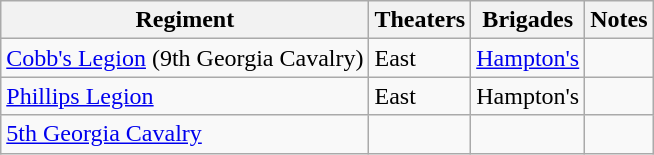<table class="wikitable">
<tr>
<th>Regiment</th>
<th>Theaters</th>
<th>Brigades</th>
<th>Notes</th>
</tr>
<tr>
<td><a href='#'>Cobb's Legion</a> (9th Georgia Cavalry)</td>
<td>East</td>
<td><a href='#'>Hampton's</a></td>
<td></td>
</tr>
<tr>
<td><a href='#'>Phillips Legion</a></td>
<td>East</td>
<td>Hampton's</td>
<td></td>
</tr>
<tr>
<td><a href='#'>5th Georgia Cavalry</a></td>
<td></td>
<td></td>
<td></td>
</tr>
</table>
